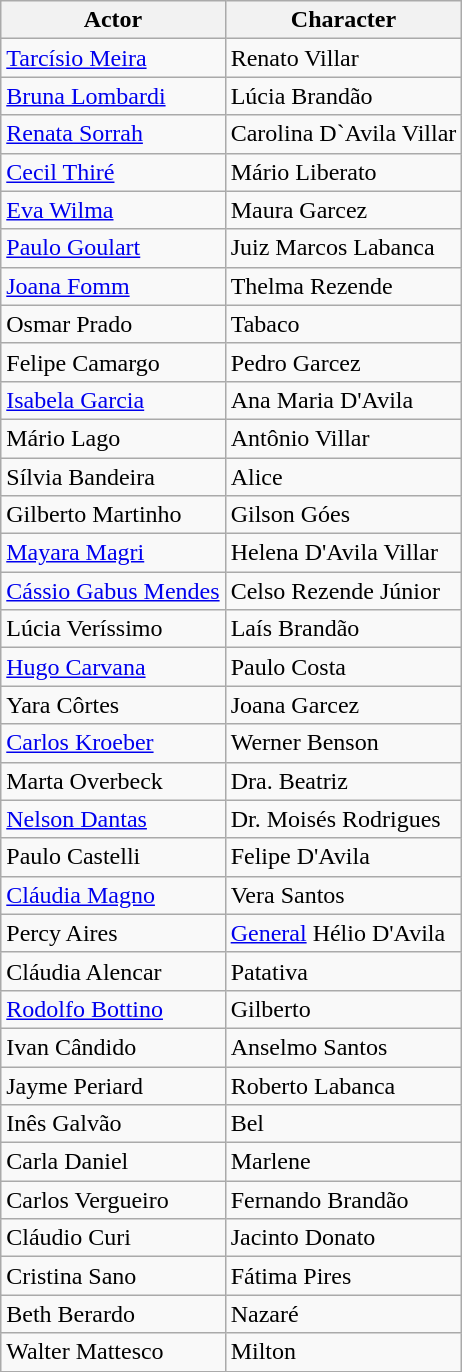<table class="wikitable sortable">
<tr>
<th>Actor</th>
<th>Character</th>
</tr>
<tr>
<td><a href='#'>Tarcísio Meira</a></td>
<td>Renato Villar</td>
</tr>
<tr>
<td><a href='#'>Bruna Lombardi</a></td>
<td>Lúcia Brandão</td>
</tr>
<tr>
<td><a href='#'>Renata Sorrah</a></td>
<td>Carolina D`Avila Villar</td>
</tr>
<tr>
<td><a href='#'>Cecil Thiré</a></td>
<td>Mário Liberato</td>
</tr>
<tr>
<td><a href='#'>Eva Wilma</a></td>
<td>Maura Garcez</td>
</tr>
<tr>
<td><a href='#'>Paulo Goulart</a></td>
<td>Juiz Marcos Labanca</td>
</tr>
<tr>
<td><a href='#'>Joana Fomm</a></td>
<td>Thelma Rezende</td>
</tr>
<tr>
<td>Osmar Prado</td>
<td>Tabaco</td>
</tr>
<tr>
<td>Felipe Camargo</td>
<td>Pedro Garcez</td>
</tr>
<tr>
<td><a href='#'>Isabela Garcia</a></td>
<td>Ana Maria D'Avila</td>
</tr>
<tr>
<td>Mário Lago</td>
<td>Antônio Villar</td>
</tr>
<tr>
<td>Sílvia Bandeira</td>
<td>Alice</td>
</tr>
<tr>
<td>Gilberto Martinho</td>
<td>Gilson Góes</td>
</tr>
<tr>
<td><a href='#'>Mayara Magri</a></td>
<td>Helena D'Avila Villar</td>
</tr>
<tr>
<td><a href='#'>Cássio Gabus Mendes</a></td>
<td>Celso Rezende Júnior</td>
</tr>
<tr>
<td>Lúcia Veríssimo</td>
<td>Laís Brandão</td>
</tr>
<tr>
<td><a href='#'>Hugo Carvana</a></td>
<td>Paulo Costa</td>
</tr>
<tr>
<td>Yara Côrtes</td>
<td>Joana Garcez</td>
</tr>
<tr>
<td><a href='#'>Carlos Kroeber</a></td>
<td>Werner Benson</td>
</tr>
<tr>
<td>Marta Overbeck</td>
<td>Dra. Beatriz</td>
</tr>
<tr>
<td><a href='#'>Nelson Dantas</a></td>
<td>Dr. Moisés Rodrigues</td>
</tr>
<tr>
<td>Paulo Castelli</td>
<td>Felipe D'Avila</td>
</tr>
<tr>
<td><a href='#'>Cláudia Magno</a></td>
<td>Vera Santos</td>
</tr>
<tr>
<td>Percy Aires</td>
<td><a href='#'>General</a> Hélio D'Avila</td>
</tr>
<tr>
<td>Cláudia Alencar</td>
<td>Patativa</td>
</tr>
<tr>
<td><a href='#'>Rodolfo Bottino</a></td>
<td>Gilberto</td>
</tr>
<tr>
<td>Ivan Cândido</td>
<td>Anselmo Santos</td>
</tr>
<tr>
<td>Jayme Periard</td>
<td>Roberto Labanca</td>
</tr>
<tr>
<td>Inês Galvão</td>
<td>Bel</td>
</tr>
<tr>
<td>Carla Daniel</td>
<td>Marlene</td>
</tr>
<tr>
<td>Carlos Vergueiro</td>
<td>Fernando Brandão</td>
</tr>
<tr>
<td>Cláudio Curi</td>
<td>Jacinto Donato</td>
</tr>
<tr>
<td>Cristina Sano</td>
<td>Fátima Pires</td>
</tr>
<tr>
<td>Beth Berardo</td>
<td>Nazaré</td>
</tr>
<tr>
<td>Walter Mattesco</td>
<td>Milton</td>
</tr>
<tr>
</tr>
</table>
